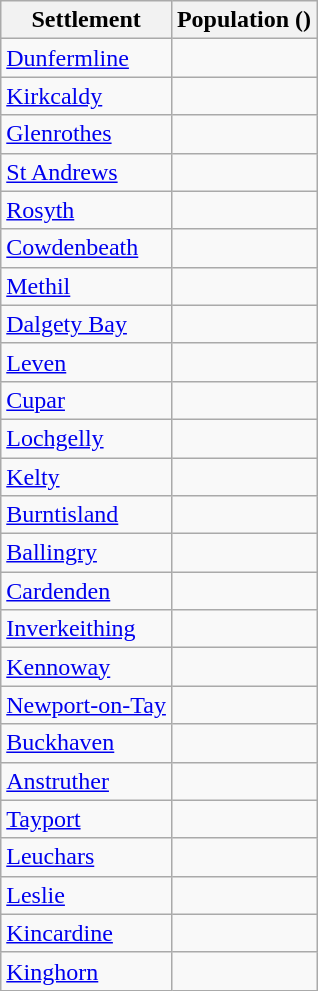<table class="wikitable sortable">
<tr>
<th>Settlement</th>
<th>Population ()</th>
</tr>
<tr>
<td><a href='#'>Dunfermline</a></td>
<td></td>
</tr>
<tr>
<td><a href='#'>Kirkcaldy</a></td>
<td></td>
</tr>
<tr>
<td><a href='#'>Glenrothes</a></td>
<td></td>
</tr>
<tr>
<td><a href='#'>St Andrews</a></td>
<td></td>
</tr>
<tr>
<td><a href='#'>Rosyth</a></td>
<td></td>
</tr>
<tr>
<td><a href='#'>Cowdenbeath</a></td>
<td></td>
</tr>
<tr>
<td><a href='#'>Methil</a></td>
<td></td>
</tr>
<tr>
<td><a href='#'>Dalgety Bay</a></td>
<td></td>
</tr>
<tr>
<td><a href='#'>Leven</a></td>
<td></td>
</tr>
<tr>
<td><a href='#'>Cupar</a></td>
<td></td>
</tr>
<tr>
<td><a href='#'>Lochgelly</a></td>
<td></td>
</tr>
<tr>
<td><a href='#'>Kelty</a></td>
<td></td>
</tr>
<tr>
<td><a href='#'>Burntisland</a></td>
<td></td>
</tr>
<tr>
<td><a href='#'>Ballingry</a></td>
<td></td>
</tr>
<tr>
<td><a href='#'>Cardenden</a></td>
<td></td>
</tr>
<tr>
<td><a href='#'>Inverkeithing</a></td>
<td></td>
</tr>
<tr>
<td><a href='#'>Kennoway</a></td>
<td></td>
</tr>
<tr>
<td><a href='#'>Newport-on-Tay</a></td>
<td></td>
</tr>
<tr>
<td><a href='#'>Buckhaven</a></td>
<td></td>
</tr>
<tr>
<td><a href='#'>Anstruther</a></td>
<td></td>
</tr>
<tr>
<td><a href='#'>Tayport</a></td>
<td></td>
</tr>
<tr>
<td><a href='#'>Leuchars</a></td>
<td></td>
</tr>
<tr>
<td><a href='#'>Leslie</a></td>
<td></td>
</tr>
<tr>
<td><a href='#'>Kincardine</a></td>
<td></td>
</tr>
<tr>
<td><a href='#'>Kinghorn</a></td>
<td></td>
</tr>
</table>
